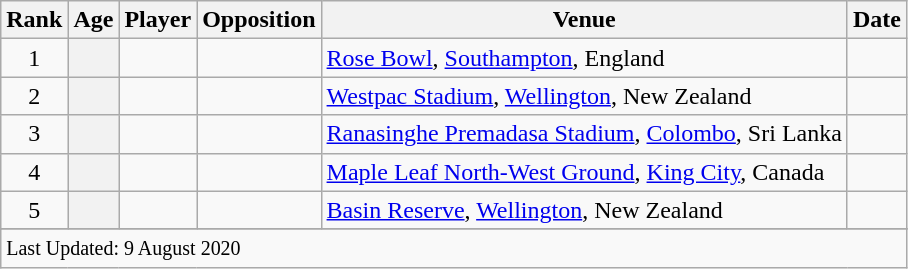<table class="wikitable plainrowheaders sortable">
<tr>
<th scope=col>Rank</th>
<th scope=col>Age</th>
<th scope=col>Player</th>
<th scope=col>Opposition</th>
<th scope=col>Venue</th>
<th scope=col>Date</th>
</tr>
<tr>
<td align=center>1</td>
<th scope=row style=text-align:center;></th>
<td></td>
<td></td>
<td><a href='#'>Rose Bowl</a>, <a href='#'>Southampton</a>, England</td>
<td></td>
</tr>
<tr>
<td align=center>2</td>
<th scope=row style=text-align:center;></th>
<td></td>
<td></td>
<td><a href='#'>Westpac Stadium</a>, <a href='#'>Wellington</a>, New Zealand</td>
<td></td>
</tr>
<tr>
<td align=center>3</td>
<th scope=row style=text-align:center;></th>
<td></td>
<td></td>
<td><a href='#'>Ranasinghe Premadasa Stadium</a>, <a href='#'>Colombo</a>, Sri Lanka</td>
<td></td>
</tr>
<tr>
<td align=center>4</td>
<th scope=row style=text-align:center;></th>
<td></td>
<td></td>
<td><a href='#'>Maple Leaf North-West Ground</a>, <a href='#'>King City</a>, Canada</td>
<td></td>
</tr>
<tr>
<td align=center>5</td>
<th scope=row style=text-align:center;></th>
<td></td>
<td></td>
<td><a href='#'>Basin Reserve</a>, <a href='#'>Wellington</a>, New Zealand</td>
<td></td>
</tr>
<tr>
</tr>
<tr class=sortbottom>
<td colspan=7><small>Last Updated: 9 August 2020</small></td>
</tr>
</table>
